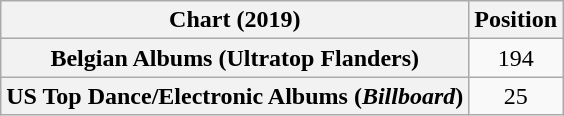<table class="wikitable sortable plainrowheaders" style="text-align:center">
<tr>
<th scope="col">Chart (2019)</th>
<th scope="col">Position</th>
</tr>
<tr>
<th scope="row">Belgian Albums (Ultratop Flanders)</th>
<td>194</td>
</tr>
<tr>
<th scope="row">US Top Dance/Electronic Albums (<em>Billboard</em>)</th>
<td>25</td>
</tr>
</table>
